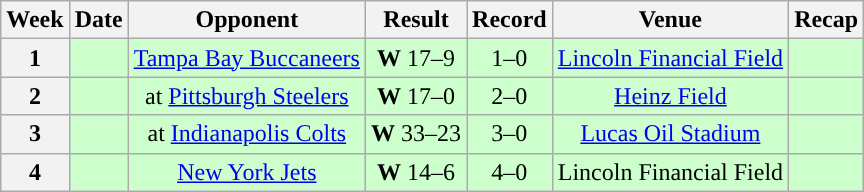<table class="wikitable" style="text-align:center">
<tr>
<th>Week</th>
<th>Date</th>
<th>Opponent</th>
<th>Result</th>
<th>Record</th>
<th>Venue</th>
<th>Recap</th>
</tr>
<tr style="background:#cfc">
<th>1</th>
<td></td>
<td><a href='#'>Tampa Bay Buccaneers</a></td>
<td><strong>W</strong> 17–9</td>
<td>1–0</td>
<td><a href='#'>Lincoln Financial Field</a></td>
<td></td>
</tr>
<tr style="background:#cfc">
<th>2</th>
<td></td>
<td>at <a href='#'>Pittsburgh Steelers</a></td>
<td><strong>W</strong> 17–0</td>
<td>2–0</td>
<td><a href='#'>Heinz Field</a></td>
<td></td>
</tr>
<tr style="background:#cfc">
<th>3</th>
<td></td>
<td>at <a href='#'>Indianapolis Colts</a></td>
<td><strong>W</strong> 33–23</td>
<td>3–0</td>
<td><a href='#'>Lucas Oil Stadium</a></td>
<td></td>
</tr>
<tr style="background:#cfc">
<th>4</th>
<td></td>
<td><a href='#'>New York Jets</a></td>
<td><strong>W</strong> 14–6</td>
<td>4–0</td>
<td>Lincoln Financial Field</td>
<td></td>
</tr>
</table>
